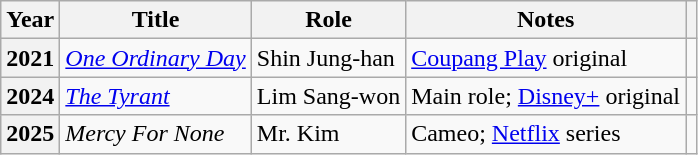<table class="wikitable plainrowheaders sortable">
<tr>
<th scope="col">Year</th>
<th scope="col">Title</th>
<th scope="col">Role</th>
<th scope="col" class="unsortable">Notes</th>
<th scope="col" class="unsortable"></th>
</tr>
<tr>
<th scope="row">2021</th>
<td><em><a href='#'>One Ordinary Day</a></em></td>
<td>Shin Jung-han</td>
<td><a href='#'>Coupang Play</a> original</td>
<td style="text-align:center"></td>
</tr>
<tr>
<th scope="row">2024</th>
<td><em><a href='#'>The Tyrant</a></em></td>
<td>Lim Sang-won</td>
<td>Main role; <a href='#'>Disney+</a> original</td>
<td style="text-align:center"></td>
</tr>
<tr>
<th scope="row">2025</th>
<td><em>Mercy For None</em></td>
<td>Mr. Kim</td>
<td>Cameo; <a href='#'>Netflix</a> series</td>
<td style="text-align:center"></td>
</tr>
</table>
